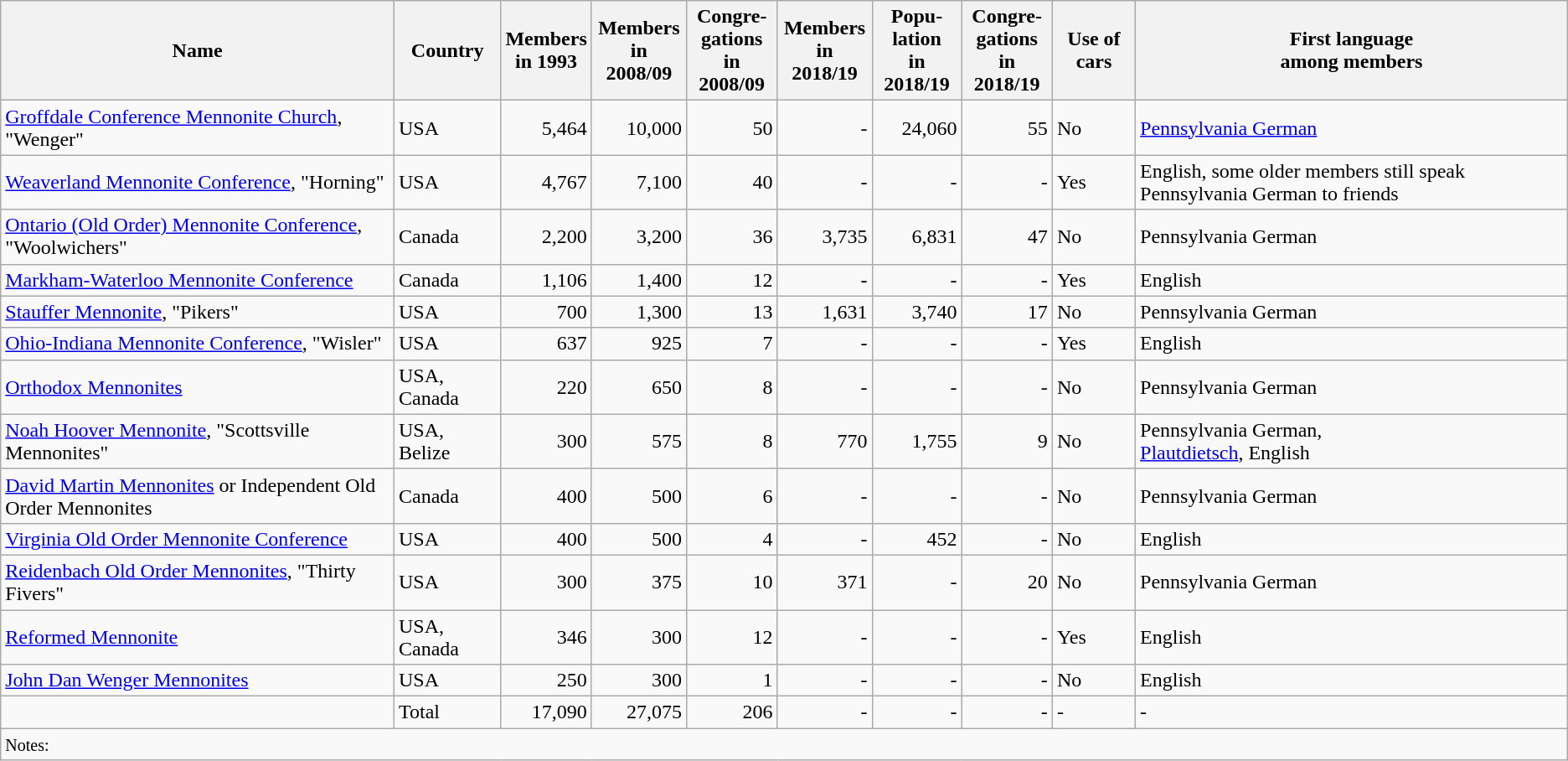<table class="wikitable">
<tr>
<th>Name</th>
<th>Country</th>
<th>Members<br> in 1993</th>
<th>Members<br> in 2008/09</th>
<th>Congre-<br> gations<br> in 2008/09</th>
<th>Members<br> in 2018/19</th>
<th>Popu-<br> lation<br> in 2018/19</th>
<th>Congre-<br> gations<br> in 2018/19</th>
<th>Use of cars</th>
<th>First language<br> among members</th>
</tr>
<tr>
<td><a href='#'>Groffdale Conference Mennonite Church</a>, "Wenger"</td>
<td>USA</td>
<td align="right">5,464</td>
<td align="right">10,000</td>
<td align="right">50</td>
<td align="right">-</td>
<td align="right">24,060</td>
<td align="right">55</td>
<td>No</td>
<td><a href='#'>Pennsylvania German</a></td>
</tr>
<tr>
<td><a href='#'>Weaverland Mennonite Conference</a>, "Horning"</td>
<td>USA</td>
<td align="right">4,767</td>
<td align="right">7,100</td>
<td align="right">40</td>
<td align="right">-</td>
<td align="right">-</td>
<td align="right">-</td>
<td>Yes</td>
<td>English, some older members still speak Pennsylvania German to friends</td>
</tr>
<tr>
<td><a href='#'>Ontario (Old Order) Mennonite Conference</a>, "Woolwichers"</td>
<td>Canada</td>
<td align="right">2,200</td>
<td align="right">3,200</td>
<td align="right">36</td>
<td align="right">3,735</td>
<td align="right">6,831</td>
<td align="right">47</td>
<td>No</td>
<td>Pennsylvania German</td>
</tr>
<tr>
<td><a href='#'>Markham-Waterloo Mennonite Conference</a></td>
<td>Canada</td>
<td align="right">1,106</td>
<td align="right">1,400</td>
<td align="right">12</td>
<td align="right">-</td>
<td align="right">-</td>
<td align="right">-</td>
<td>Yes</td>
<td>English</td>
</tr>
<tr>
<td><a href='#'>Stauffer Mennonite</a>, "Pikers"</td>
<td>USA</td>
<td USA align="right">700</td>
<td align="right">1,300</td>
<td align="right">13</td>
<td align="right">1,631</td>
<td align="right">3,740</td>
<td align="right">17</td>
<td>No</td>
<td>Pennsylvania German</td>
</tr>
<tr>
<td><a href='#'>Ohio-Indiana Mennonite Conference</a>, "Wisler"</td>
<td>USA</td>
<td align="right">637</td>
<td align="right">925</td>
<td align="right">7</td>
<td align="right">-</td>
<td align="right">-</td>
<td align="right">-</td>
<td>Yes</td>
<td>English</td>
</tr>
<tr>
<td><a href='#'>Orthodox Mennonites</a></td>
<td>USA, Canada</td>
<td align="right">220</td>
<td style="text-align: right;">650</td>
<td align="right">8</td>
<td align="right">-</td>
<td align="right">-</td>
<td align="right">-</td>
<td>No</td>
<td>Pennsylvania German</td>
</tr>
<tr>
<td><a href='#'>Noah Hoover Mennonite</a>, "Scottsville Mennonites"</td>
<td>USA, Belize</td>
<td align="right">300</td>
<td style="text-align: right;">575</td>
<td align="right">8</td>
<td align="right">770</td>
<td align="right">1,755</td>
<td align="right">9</td>
<td>No</td>
<td>Pennsylvania German,<br> <a href='#'>Plautdietsch</a>, English</td>
</tr>
<tr>
<td><a href='#'>David Martin Mennonites</a> or Independent Old Order Mennonites</td>
<td>Canada</td>
<td align="right">400</td>
<td style="text-align: right;">500</td>
<td align="right">6</td>
<td align="right">-</td>
<td align="right">-</td>
<td align="right">-</td>
<td>No</td>
<td>Pennsylvania German</td>
</tr>
<tr>
<td><a href='#'>Virginia Old Order Mennonite Conference</a></td>
<td>USA</td>
<td align="right">400</td>
<td style="text-align: right;">500</td>
<td align="right">4</td>
<td align="right">-</td>
<td align="right">452</td>
<td align="right">-</td>
<td>No</td>
<td>English</td>
</tr>
<tr>
<td><a href='#'>Reidenbach Old Order Mennonites</a>, "Thirty Fivers"</td>
<td>USA</td>
<td align="right">300</td>
<td style="text-align: right;">375</td>
<td align="right">10</td>
<td align="right">371</td>
<td align="right">-</td>
<td align="right">20</td>
<td>No</td>
<td>Pennsylvania German</td>
</tr>
<tr>
<td><a href='#'>Reformed Mennonite</a></td>
<td>USA, Canada</td>
<td align="right">346</td>
<td style="text-align: right;">300</td>
<td align="right">12</td>
<td align="right">-</td>
<td align="right">-</td>
<td align="right">-</td>
<td>Yes</td>
<td>English</td>
</tr>
<tr>
<td><a href='#'>John Dan Wenger Mennonites</a></td>
<td>USA</td>
<td align="right">250</td>
<td style="text-align: right;">300</td>
<td align="right">1</td>
<td align="right">-</td>
<td align="right">-</td>
<td align="right">-</td>
<td>No</td>
<td>English</td>
</tr>
<tr>
<td></td>
<td>Total</td>
<td align="right">17,090</td>
<td align="right">27,075</td>
<td align="right">206</td>
<td align="right">-</td>
<td align="right">-</td>
<td align="right">-</td>
<td>-</td>
<td>-</td>
</tr>
<tr>
<td colspan="10"><small>Notes:</small> </td>
</tr>
</table>
